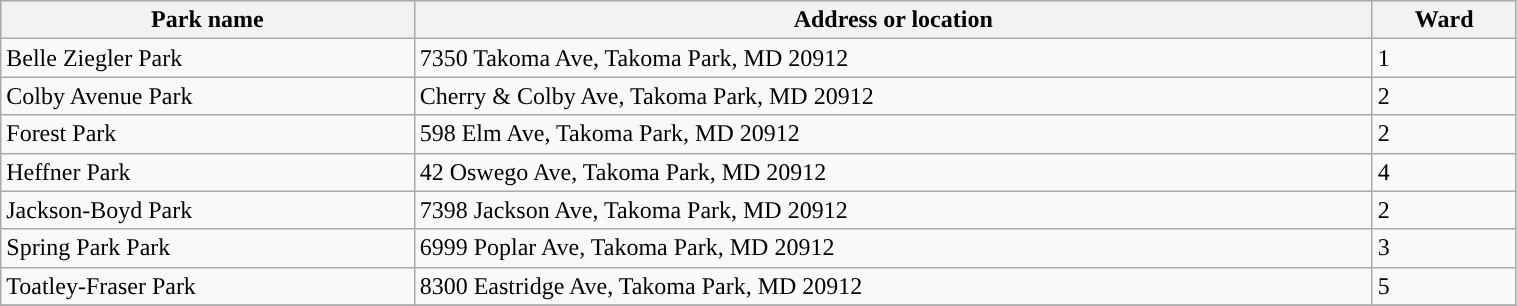<table class="wikitable" style="width: 80%;">
<tr>
<th>Park name</th>
<th>Address or location</th>
<th>Ward</th>
</tr>
<tr>
<td>Belle Ziegler Park</td>
<td>7350 Takoma Ave, Takoma Park, MD 20912</td>
<td>1</td>
</tr>
<tr>
<td>Colby Avenue Park</td>
<td>Cherry & Colby Ave, Takoma Park, MD 20912</td>
<td>2</td>
</tr>
<tr>
<td>Forest Park</td>
<td>598 Elm Ave, Takoma Park, MD 20912</td>
<td>2</td>
</tr>
<tr>
<td>Heffner Park</td>
<td>42 Oswego Ave, Takoma Park, MD 20912</td>
<td>4</td>
</tr>
<tr>
<td>Jackson-Boyd Park</td>
<td>7398 Jackson Ave, Takoma Park, MD 20912</td>
<td>2</td>
</tr>
<tr>
<td>Spring Park Park</td>
<td>6999 Poplar Ave, Takoma Park, MD 20912</td>
<td>3</td>
</tr>
<tr>
<td>Toatley-Fraser Park</td>
<td>8300 Eastridge Ave, Takoma Park, MD 20912</td>
<td>5</td>
</tr>
<tr>
</tr>
</table>
